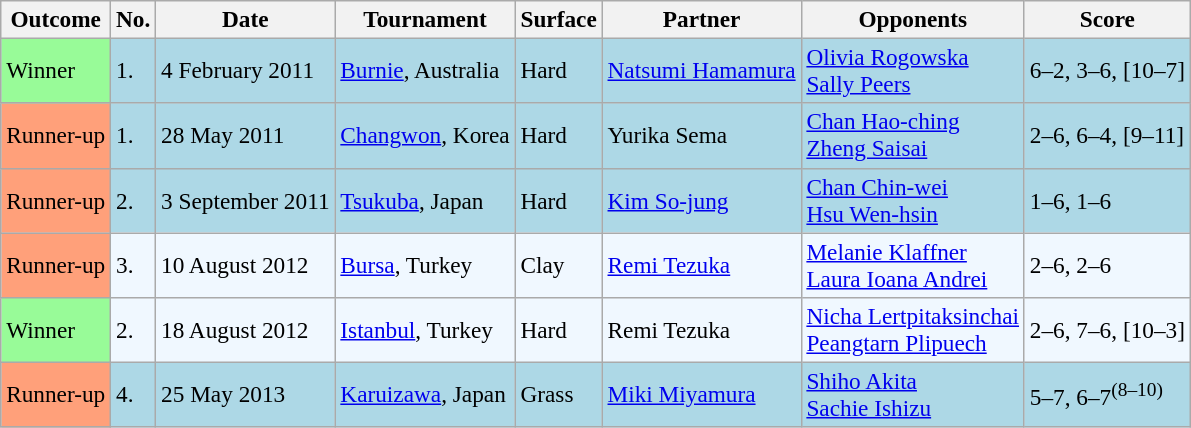<table class="sortable wikitable" style="font-size:97%;">
<tr>
<th>Outcome</th>
<th>No.</th>
<th>Date</th>
<th>Tournament</th>
<th>Surface</th>
<th>Partner</th>
<th>Opponents</th>
<th>Score</th>
</tr>
<tr style="background:lightblue;">
<td style="background:#98fb98;">Winner</td>
<td>1.</td>
<td>4 February 2011</td>
<td><a href='#'>Burnie</a>, Australia</td>
<td>Hard</td>
<td> <a href='#'>Natsumi Hamamura</a></td>
<td> <a href='#'>Olivia Rogowska</a> <br>  <a href='#'>Sally Peers</a></td>
<td>6–2, 3–6, [10–7]</td>
</tr>
<tr style="background:lightblue;">
<td bgcolor="FFA07A">Runner-up</td>
<td>1.</td>
<td>28 May 2011</td>
<td><a href='#'>Changwon</a>, Korea</td>
<td>Hard</td>
<td> Yurika Sema</td>
<td> <a href='#'>Chan Hao-ching</a> <br>  <a href='#'>Zheng Saisai</a></td>
<td>2–6, 6–4, [9–11]</td>
</tr>
<tr style="background:lightblue;">
<td style="background:#ffa07a;">Runner-up</td>
<td>2.</td>
<td>3 September 2011</td>
<td><a href='#'>Tsukuba</a>, Japan</td>
<td>Hard</td>
<td> <a href='#'>Kim So-jung</a></td>
<td> <a href='#'>Chan Chin-wei</a> <br>  <a href='#'>Hsu Wen-hsin</a></td>
<td>1–6, 1–6</td>
</tr>
<tr style="background:#f0f8ff;">
<td style="background:#ffa07a;">Runner-up</td>
<td>3.</td>
<td>10 August 2012</td>
<td><a href='#'>Bursa</a>, Turkey</td>
<td>Clay</td>
<td> <a href='#'>Remi Tezuka</a></td>
<td> <a href='#'>Melanie Klaffner</a> <br>  <a href='#'>Laura Ioana Andrei</a></td>
<td>2–6, 2–6</td>
</tr>
<tr style="background:#f0f8ff;">
<td style="background:#98fb98;">Winner</td>
<td>2.</td>
<td>18 August 2012</td>
<td><a href='#'>Istanbul</a>, Turkey</td>
<td>Hard</td>
<td> Remi Tezuka</td>
<td> <a href='#'>Nicha Lertpitaksinchai</a> <br>  <a href='#'>Peangtarn Plipuech</a></td>
<td>2–6, 7–6, [10–3]</td>
</tr>
<tr style="background:lightblue;">
<td style="background:#ffa07a;">Runner-up</td>
<td>4.</td>
<td>25 May 2013</td>
<td><a href='#'>Karuizawa</a>, Japan</td>
<td>Grass</td>
<td> <a href='#'>Miki Miyamura</a></td>
<td> <a href='#'>Shiho Akita</a> <br>  <a href='#'>Sachie Ishizu</a></td>
<td>5–7, 6–7<sup>(8–10)</sup></td>
</tr>
</table>
